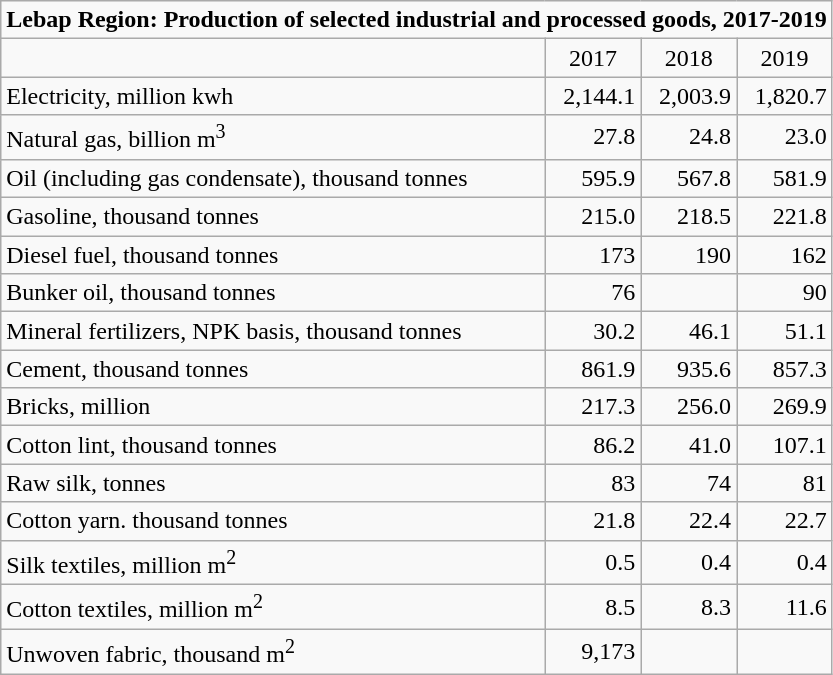<table class="wikitable">
<tr>
<td colspan="4" align="center"><strong>Lebap Region: Production of selected industrial and processed  goods, 2017-2019</strong></td>
</tr>
<tr>
<td></td>
<td align="center">2017</td>
<td align="center">2018</td>
<td align="center">2019</td>
</tr>
<tr>
<td>Electricity, million  kwh</td>
<td align="right">2,144.1</td>
<td align="right">2,003.9</td>
<td align="right">1,820.7</td>
</tr>
<tr>
<td>Natural gas, billion m<sup>3</sup></td>
<td align="right">27.8</td>
<td align="right">24.8</td>
<td align="right">23.0</td>
</tr>
<tr>
<td>Oil (including gas condensate), thousand tonnes</td>
<td align="right">595.9</td>
<td align="right">567.8</td>
<td align="right">581.9</td>
</tr>
<tr>
<td>Gasoline, thousand tonnes</td>
<td align="right">215.0</td>
<td align="right">218.5</td>
<td align="right">221.8</td>
</tr>
<tr>
<td>Diesel fuel, thousand tonnes</td>
<td align="right">173</td>
<td align="right">190</td>
<td align="right">162</td>
</tr>
<tr>
<td>Bunker oil, thousand tonnes</td>
<td align="right">76</td>
<td align="right"></td>
<td align="right">90</td>
</tr>
<tr>
<td>Mineral fertilizers, NPK basis, thousand tonnes</td>
<td align="right">30.2</td>
<td align="right">46.1</td>
<td align="right">51.1</td>
</tr>
<tr>
<td>Cement, thousand tonnes</td>
<td align="right">861.9</td>
<td align="right">935.6</td>
<td align="right">857.3</td>
</tr>
<tr>
<td>Bricks, million</td>
<td align="right">217.3</td>
<td align="right">256.0</td>
<td align="right">269.9</td>
</tr>
<tr>
<td>Cotton lint, thousand tonnes</td>
<td align="right">86.2</td>
<td align="right">41.0</td>
<td align="right">107.1</td>
</tr>
<tr>
<td>Raw silk, tonnes</td>
<td align="right">83</td>
<td align="right">74</td>
<td align="right">81</td>
</tr>
<tr>
<td>Cotton yarn. thousand tonnes</td>
<td align="right">21.8</td>
<td align="right">22.4</td>
<td align="right">22.7</td>
</tr>
<tr>
<td>Silk textiles, million m<sup>2</sup></td>
<td align="right">0.5</td>
<td align="right">0.4</td>
<td align="right">0.4</td>
</tr>
<tr>
<td>Cotton textiles, million m<sup>2</sup></td>
<td align="right">8.5</td>
<td align="right">8.3</td>
<td align="right">11.6</td>
</tr>
<tr>
<td>Unwoven fabric, thousand m<sup>2</sup></td>
<td align="right">9,173</td>
<td align="right"></td>
<td align="right"></td>
</tr>
</table>
